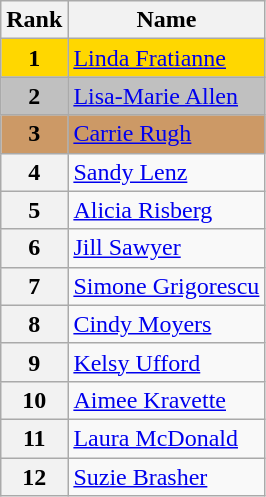<table class="wikitable">
<tr>
<th>Rank</th>
<th>Name</th>
</tr>
<tr bgcolor="gold">
<td align="center"><strong>1</strong></td>
<td><a href='#'>Linda Fratianne</a></td>
</tr>
<tr bgcolor="silver">
<td align="center"><strong>2</strong></td>
<td><a href='#'>Lisa-Marie Allen</a></td>
</tr>
<tr bgcolor="cc9966">
<td align="center"><strong>3</strong></td>
<td><a href='#'>Carrie Rugh</a></td>
</tr>
<tr>
<th>4</th>
<td><a href='#'>Sandy Lenz</a></td>
</tr>
<tr>
<th>5</th>
<td><a href='#'>Alicia Risberg</a></td>
</tr>
<tr>
<th>6</th>
<td><a href='#'>Jill Sawyer</a></td>
</tr>
<tr>
<th>7</th>
<td><a href='#'>Simone Grigorescu</a></td>
</tr>
<tr>
<th>8</th>
<td><a href='#'>Cindy Moyers</a></td>
</tr>
<tr>
<th>9</th>
<td><a href='#'>Kelsy Ufford</a></td>
</tr>
<tr>
<th>10</th>
<td><a href='#'>Aimee Kravette</a></td>
</tr>
<tr>
<th>11</th>
<td><a href='#'>Laura McDonald</a></td>
</tr>
<tr>
<th>12</th>
<td><a href='#'>Suzie Brasher</a></td>
</tr>
</table>
